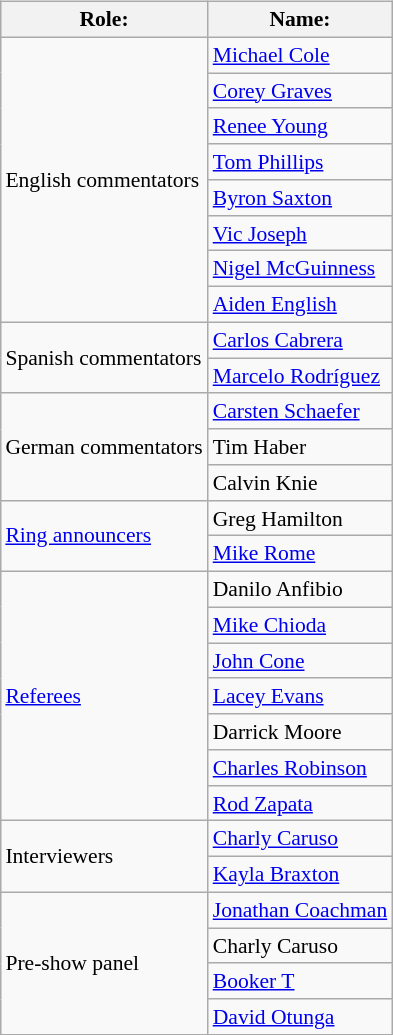<table class=wikitable style="font-size:90%; margin: 0.5em 0 0.5em 1em; float: right; clear: right;">
<tr>
<th>Role:</th>
<th>Name:</th>
</tr>
<tr>
<td rowspan=8>English commentators</td>
<td><a href='#'>Michael Cole</a> </td>
</tr>
<tr>
<td><a href='#'>Corey Graves</a> </td>
</tr>
<tr>
<td><a href='#'>Renee Young</a> </td>
</tr>
<tr>
<td><a href='#'>Tom Phillips</a> </td>
</tr>
<tr>
<td><a href='#'>Byron Saxton</a> </td>
</tr>
<tr>
<td><a href='#'>Vic Joseph</a> </td>
</tr>
<tr>
<td><a href='#'>Nigel McGuinness</a> </td>
</tr>
<tr>
<td><a href='#'>Aiden English</a> </td>
</tr>
<tr>
<td rowspan=2>Spanish commentators</td>
<td><a href='#'>Carlos Cabrera</a></td>
</tr>
<tr>
<td><a href='#'>Marcelo Rodríguez</a></td>
</tr>
<tr>
<td rowspan=3>German commentators</td>
<td><a href='#'>Carsten Schaefer</a></td>
</tr>
<tr>
<td>Tim Haber</td>
</tr>
<tr>
<td>Calvin Knie</td>
</tr>
<tr>
<td rowspan=2><a href='#'>Ring announcers</a></td>
<td>Greg Hamilton </td>
</tr>
<tr>
<td><a href='#'>Mike Rome</a> </td>
</tr>
<tr>
<td rowspan=7><a href='#'>Referees</a></td>
<td>Danilo Anfibio</td>
</tr>
<tr>
<td><a href='#'>Mike Chioda</a></td>
</tr>
<tr>
<td><a href='#'>John Cone</a></td>
</tr>
<tr>
<td><a href='#'>Lacey Evans</a></td>
</tr>
<tr>
<td>Darrick Moore</td>
</tr>
<tr>
<td><a href='#'>Charles Robinson</a></td>
</tr>
<tr>
<td><a href='#'>Rod Zapata</a></td>
</tr>
<tr>
<td rowspan=2>Interviewers</td>
<td><a href='#'>Charly Caruso</a></td>
</tr>
<tr>
<td><a href='#'>Kayla Braxton</a></td>
</tr>
<tr>
<td rowspan=4>Pre-show panel</td>
<td><a href='#'>Jonathan Coachman</a></td>
</tr>
<tr>
<td>Charly Caruso</td>
</tr>
<tr>
<td><a href='#'>Booker T</a></td>
</tr>
<tr>
<td><a href='#'>David Otunga</a></td>
</tr>
<tr>
</tr>
</table>
